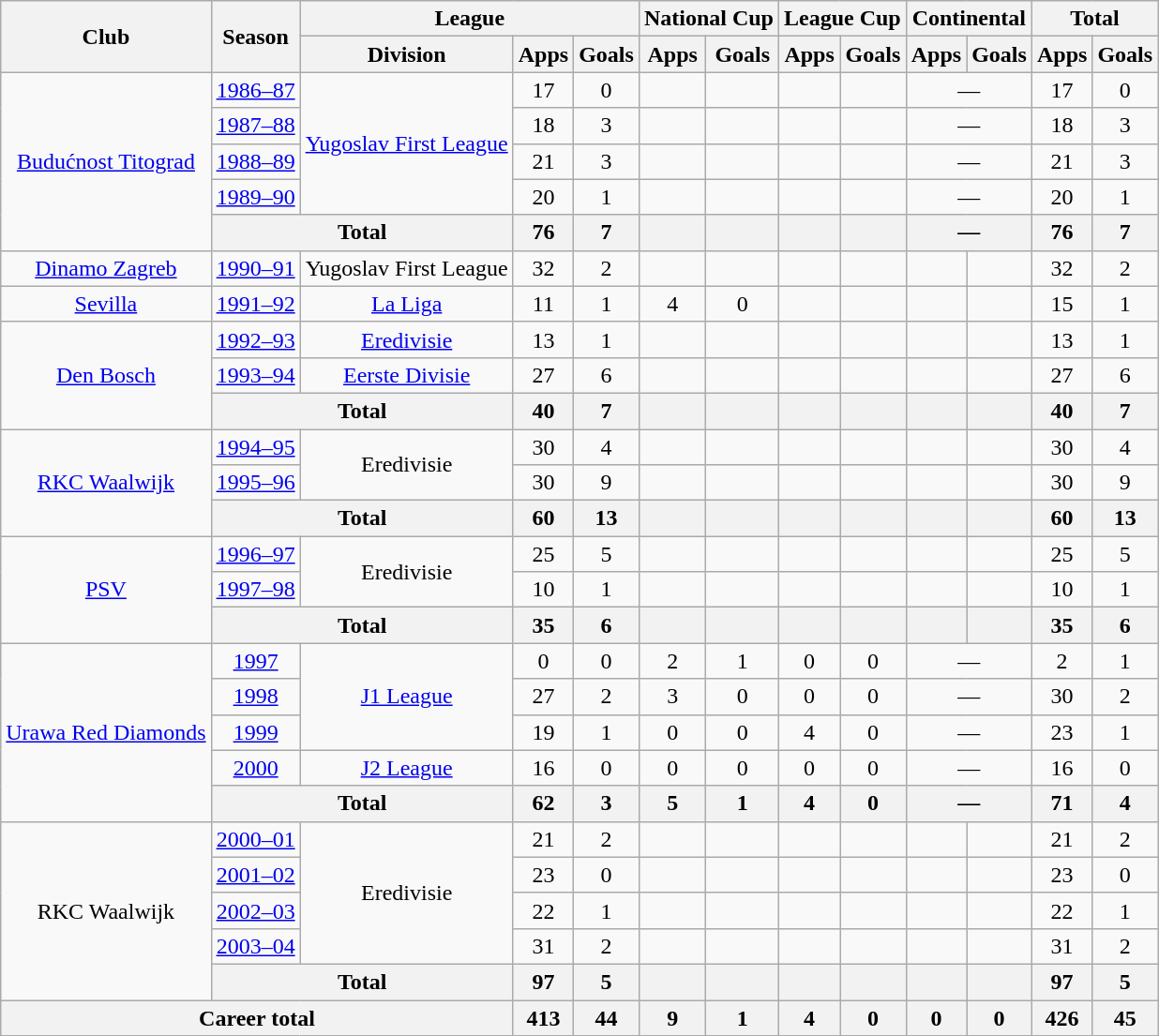<table class="wikitable" style="text-align:center">
<tr>
<th rowspan="2">Club</th>
<th rowspan="2">Season</th>
<th colspan="3">League</th>
<th colspan="2">National Cup</th>
<th colspan="2">League Cup</th>
<th colspan="2">Continental</th>
<th colspan="2">Total</th>
</tr>
<tr>
<th>Division</th>
<th>Apps</th>
<th>Goals</th>
<th>Apps</th>
<th>Goals</th>
<th>Apps</th>
<th>Goals</th>
<th>Apps</th>
<th>Goals</th>
<th>Apps</th>
<th>Goals</th>
</tr>
<tr>
<td rowspan="5"><a href='#'>Budućnost Titograd</a></td>
<td><a href='#'>1986–87</a></td>
<td rowspan="4"><a href='#'>Yugoslav First League</a></td>
<td>17</td>
<td>0</td>
<td></td>
<td></td>
<td></td>
<td></td>
<td colspan="2">—</td>
<td>17</td>
<td>0</td>
</tr>
<tr>
<td><a href='#'>1987–88</a></td>
<td>18</td>
<td>3</td>
<td></td>
<td></td>
<td></td>
<td></td>
<td colspan="2">—</td>
<td>18</td>
<td>3</td>
</tr>
<tr>
<td><a href='#'>1988–89</a></td>
<td>21</td>
<td>3</td>
<td></td>
<td></td>
<td></td>
<td></td>
<td colspan="2">—</td>
<td>21</td>
<td>3</td>
</tr>
<tr>
<td><a href='#'>1989–90</a></td>
<td>20</td>
<td>1</td>
<td></td>
<td></td>
<td></td>
<td></td>
<td colspan="2">—</td>
<td>20</td>
<td>1</td>
</tr>
<tr>
<th colspan="2">Total</th>
<th>76</th>
<th>7</th>
<th></th>
<th></th>
<th></th>
<th></th>
<th colspan="2">—</th>
<th>76</th>
<th>7</th>
</tr>
<tr>
<td><a href='#'>Dinamo Zagreb</a></td>
<td><a href='#'>1990–91</a></td>
<td>Yugoslav First League</td>
<td>32</td>
<td>2</td>
<td></td>
<td></td>
<td></td>
<td></td>
<td></td>
<td></td>
<td>32</td>
<td>2</td>
</tr>
<tr>
<td><a href='#'>Sevilla</a></td>
<td><a href='#'>1991–92</a></td>
<td><a href='#'>La Liga</a></td>
<td>11</td>
<td>1</td>
<td>4</td>
<td>0</td>
<td></td>
<td></td>
<td></td>
<td></td>
<td>15</td>
<td>1</td>
</tr>
<tr>
<td rowspan="3"><a href='#'>Den Bosch</a></td>
<td><a href='#'>1992–93</a></td>
<td><a href='#'>Eredivisie</a></td>
<td>13</td>
<td>1</td>
<td></td>
<td></td>
<td></td>
<td></td>
<td></td>
<td></td>
<td>13</td>
<td>1</td>
</tr>
<tr>
<td><a href='#'>1993–94</a></td>
<td><a href='#'>Eerste Divisie</a></td>
<td>27</td>
<td>6</td>
<td></td>
<td></td>
<td></td>
<td></td>
<td></td>
<td></td>
<td>27</td>
<td>6</td>
</tr>
<tr>
<th colspan="2">Total</th>
<th>40</th>
<th>7</th>
<th></th>
<th></th>
<th></th>
<th></th>
<th></th>
<th></th>
<th>40</th>
<th>7</th>
</tr>
<tr>
<td rowspan="3"><a href='#'>RKC Waalwijk</a></td>
<td><a href='#'>1994–95</a></td>
<td rowspan="2">Eredivisie</td>
<td>30</td>
<td>4</td>
<td></td>
<td></td>
<td></td>
<td></td>
<td></td>
<td></td>
<td>30</td>
<td>4</td>
</tr>
<tr>
<td><a href='#'>1995–96</a></td>
<td>30</td>
<td>9</td>
<td></td>
<td></td>
<td></td>
<td></td>
<td></td>
<td></td>
<td>30</td>
<td>9</td>
</tr>
<tr>
<th colspan="2">Total</th>
<th>60</th>
<th>13</th>
<th></th>
<th></th>
<th></th>
<th></th>
<th></th>
<th></th>
<th>60</th>
<th>13</th>
</tr>
<tr>
<td rowspan="3"><a href='#'>PSV</a></td>
<td><a href='#'>1996–97</a></td>
<td rowspan="2">Eredivisie</td>
<td>25</td>
<td>5</td>
<td></td>
<td></td>
<td></td>
<td></td>
<td></td>
<td></td>
<td>25</td>
<td>5</td>
</tr>
<tr>
<td><a href='#'>1997–98</a></td>
<td>10</td>
<td>1</td>
<td></td>
<td></td>
<td></td>
<td></td>
<td></td>
<td></td>
<td>10</td>
<td>1</td>
</tr>
<tr>
<th colspan="2">Total</th>
<th>35</th>
<th>6</th>
<th></th>
<th></th>
<th></th>
<th></th>
<th></th>
<th></th>
<th>35</th>
<th>6</th>
</tr>
<tr>
<td rowspan="5"><a href='#'>Urawa Red Diamonds</a></td>
<td><a href='#'>1997</a></td>
<td rowspan="3"><a href='#'>J1 League</a></td>
<td>0</td>
<td>0</td>
<td>2</td>
<td>1</td>
<td>0</td>
<td>0</td>
<td colspan="2">—</td>
<td>2</td>
<td>1</td>
</tr>
<tr>
<td><a href='#'>1998</a></td>
<td>27</td>
<td>2</td>
<td>3</td>
<td>0</td>
<td>0</td>
<td>0</td>
<td colspan="2">—</td>
<td>30</td>
<td>2</td>
</tr>
<tr>
<td><a href='#'>1999</a></td>
<td>19</td>
<td>1</td>
<td>0</td>
<td>0</td>
<td>4</td>
<td>0</td>
<td colspan="2">—</td>
<td>23</td>
<td>1</td>
</tr>
<tr>
<td><a href='#'>2000</a></td>
<td><a href='#'>J2 League</a></td>
<td>16</td>
<td>0</td>
<td>0</td>
<td>0</td>
<td>0</td>
<td>0</td>
<td colspan="2">—</td>
<td>16</td>
<td>0</td>
</tr>
<tr>
<th colspan="2">Total</th>
<th>62</th>
<th>3</th>
<th>5</th>
<th>1</th>
<th>4</th>
<th>0</th>
<th colspan="2">—</th>
<th>71</th>
<th>4</th>
</tr>
<tr>
<td rowspan="5">RKC Waalwijk</td>
<td><a href='#'>2000–01</a></td>
<td rowspan="4">Eredivisie</td>
<td>21</td>
<td>2</td>
<td></td>
<td></td>
<td></td>
<td></td>
<td></td>
<td></td>
<td>21</td>
<td>2</td>
</tr>
<tr>
<td><a href='#'>2001–02</a></td>
<td>23</td>
<td>0</td>
<td></td>
<td></td>
<td></td>
<td></td>
<td></td>
<td></td>
<td>23</td>
<td>0</td>
</tr>
<tr>
<td><a href='#'>2002–03</a></td>
<td>22</td>
<td>1</td>
<td></td>
<td></td>
<td></td>
<td></td>
<td></td>
<td></td>
<td>22</td>
<td>1</td>
</tr>
<tr>
<td><a href='#'>2003–04</a></td>
<td>31</td>
<td>2</td>
<td></td>
<td></td>
<td></td>
<td></td>
<td></td>
<td></td>
<td>31</td>
<td>2</td>
</tr>
<tr>
<th colspan="2">Total</th>
<th>97</th>
<th>5</th>
<th></th>
<th></th>
<th></th>
<th></th>
<th></th>
<th></th>
<th>97</th>
<th>5</th>
</tr>
<tr>
<th colspan="3">Career total</th>
<th>413</th>
<th>44</th>
<th>9</th>
<th>1</th>
<th>4</th>
<th>0</th>
<th>0</th>
<th>0</th>
<th>426</th>
<th>45</th>
</tr>
</table>
